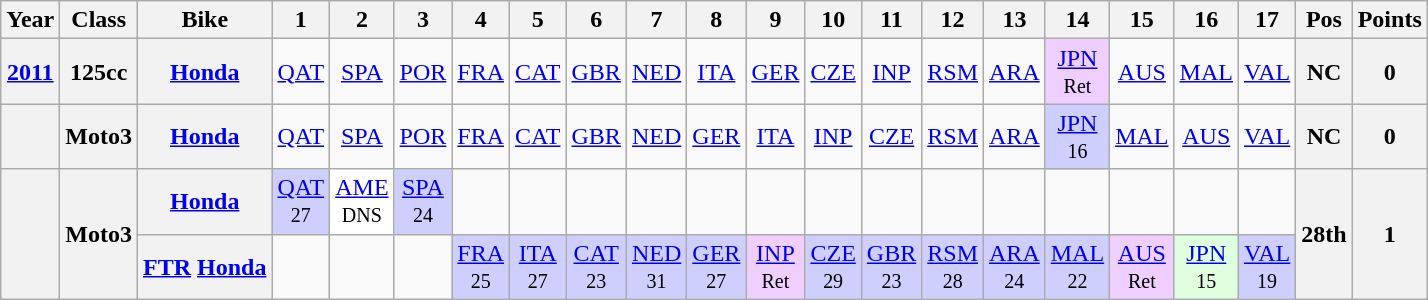<table class="wikitable" style="text-align:center">
<tr>
<th>Year</th>
<th>Class</th>
<th>Bike</th>
<th>1</th>
<th>2</th>
<th>3</th>
<th>4</th>
<th>5</th>
<th>6</th>
<th>7</th>
<th>8</th>
<th>9</th>
<th>10</th>
<th>11</th>
<th>12</th>
<th>13</th>
<th>14</th>
<th>15</th>
<th>16</th>
<th>17</th>
<th>Pos</th>
<th>Points</th>
</tr>
<tr>
<th align="left"><a href='#'>2011</a></th>
<th align="left">125cc</th>
<th align="left"><a href='#'>Honda</a></th>
<td><a href='#'>QAT</a></td>
<td><a href='#'>SPA</a></td>
<td><a href='#'>POR</a></td>
<td><a href='#'>FRA</a></td>
<td><a href='#'>CAT</a></td>
<td><a href='#'>GBR</a></td>
<td><a href='#'>NED</a></td>
<td><a href='#'>ITA</a></td>
<td><a href='#'>GER</a></td>
<td><a href='#'>CZE</a></td>
<td><a href='#'>INP</a></td>
<td><a href='#'>RSM</a></td>
<td><a href='#'>ARA</a></td>
<td style="background:#EFCFFF;"><a href='#'>JPN</a><br><small>Ret</small></td>
<td><a href='#'>AUS</a></td>
<td><a href='#'>MAL</a></td>
<td><a href='#'>VAL</a></td>
<th>NC</th>
<th>0</th>
</tr>
<tr>
<th align="left"></th>
<th align="left">Moto3</th>
<th align="left"><a href='#'>Honda</a></th>
<td><a href='#'>QAT</a></td>
<td><a href='#'>SPA</a></td>
<td><a href='#'>POR</a></td>
<td><a href='#'>FRA</a></td>
<td><a href='#'>CAT</a></td>
<td><a href='#'>GBR</a></td>
<td><a href='#'>NED</a></td>
<td><a href='#'>GER</a></td>
<td><a href='#'>ITA</a></td>
<td><a href='#'>INP</a></td>
<td><a href='#'>CZE</a></td>
<td><a href='#'>RSM</a></td>
<td><a href='#'>ARA</a></td>
<td style="background:#cfcfff;"><a href='#'>JPN</a><br><small>16</small></td>
<td><a href='#'>MAL</a></td>
<td><a href='#'>AUS</a></td>
<td><a href='#'>VAL</a></td>
<th>NC</th>
<th>0</th>
</tr>
<tr>
<th align="left" rowspan=2></th>
<th align="left" rowspan=2>Moto3</th>
<th align="left"><a href='#'>Honda</a></th>
<td style="background:#cfcfff;"><a href='#'>QAT</a><br><small>27</small></td>
<td style="background:#FFFFFF;"><a href='#'>AME</a><br><small>DNS</small></td>
<td style="background:#cfcfff;"><a href='#'>SPA</a><br><small>24</small></td>
<td></td>
<td></td>
<td></td>
<td></td>
<td></td>
<td></td>
<td></td>
<td></td>
<td></td>
<td></td>
<td></td>
<td></td>
<td></td>
<td></td>
<th rowspan=2>28th</th>
<th rowspan=2>1</th>
</tr>
<tr>
<th align="left"><a href='#'>FTR</a> <a href='#'>Honda</a></th>
<td></td>
<td></td>
<td></td>
<td style="background:#cfcfff;"><a href='#'>FRA</a><br><small>25</small></td>
<td style="background:#cfcfff;"><a href='#'>ITA</a><br><small>27</small></td>
<td style="background:#cfcfff;"><a href='#'>CAT</a><br><small>23</small></td>
<td style="background:#cfcfff;"><a href='#'>NED</a><br><small>31</small></td>
<td style="background:#cfcfff;"><a href='#'>GER</a><br><small>27</small></td>
<td style="background:#EFCFFF;"><a href='#'>INP</a><br><small>Ret</small></td>
<td style="background:#cfcfff;"><a href='#'>CZE</a><br><small>29</small></td>
<td style="background:#cfcfff;"><a href='#'>GBR</a><br><small>23</small></td>
<td style="background:#cfcfff;"><a href='#'>RSM</a><br><small>28</small></td>
<td style="background:#cfcfff;"><a href='#'>ARA</a><br><small>24</small></td>
<td style="background:#cfcfff;"><a href='#'>MAL</a><br><small>22</small></td>
<td style="background:#EFCFFF;"><a href='#'>AUS</a><br><small>Ret</small></td>
<td style="background:#DFFFDF;"><a href='#'>JPN</a><br><small>15</small></td>
<td style="background:#cfcfff;"><a href='#'>VAL</a><br><small>19</small></td>
</tr>
</table>
